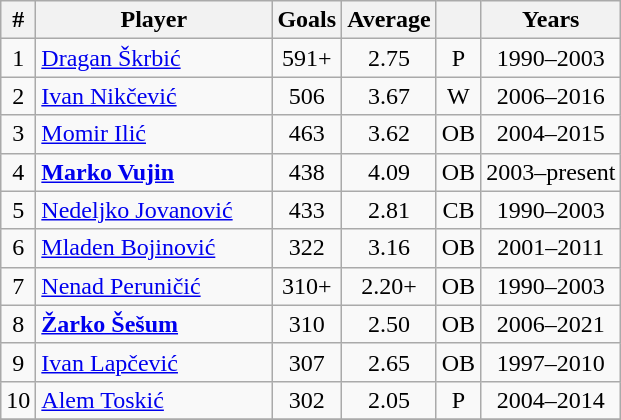<table class="wikitable sortable" style="text-align:center;">
<tr>
<th>#</th>
<th style="width:150px;">Player</th>
<th>Goals</th>
<th>Average</th>
<th></th>
<th>Years</th>
</tr>
<tr>
<td>1</td>
<td align="left"><a href='#'>Dragan Škrbić</a></td>
<td>591+</td>
<td>2.75</td>
<td>P</td>
<td>1990–2003</td>
</tr>
<tr>
<td>2</td>
<td align="left"><a href='#'>Ivan Nikčević</a></td>
<td>506</td>
<td>3.67</td>
<td>W</td>
<td>2006–2016</td>
</tr>
<tr>
<td>3</td>
<td align="left"><a href='#'>Momir Ilić</a></td>
<td>463</td>
<td>3.62</td>
<td>OB</td>
<td>2004–2015</td>
</tr>
<tr>
<td>4</td>
<td align="left"><strong><a href='#'>Marko Vujin</a></strong></td>
<td>438</td>
<td>4.09</td>
<td>OB</td>
<td>2003–present</td>
</tr>
<tr>
<td>5</td>
<td align="left"><a href='#'>Nedeljko Jovanović</a></td>
<td>433</td>
<td>2.81</td>
<td>CB</td>
<td>1990–2003</td>
</tr>
<tr>
<td>6</td>
<td align="left"><a href='#'>Mladen Bojinović</a></td>
<td>322</td>
<td>3.16</td>
<td>OB</td>
<td>2001–2011</td>
</tr>
<tr>
<td>7</td>
<td align="left"><a href='#'>Nenad Peruničić</a></td>
<td>310+</td>
<td>2.20+</td>
<td>OB</td>
<td>1990–2003</td>
</tr>
<tr>
<td>8</td>
<td align="left"><strong><a href='#'>Žarko Šešum</a></strong></td>
<td>310</td>
<td>2.50</td>
<td>OB</td>
<td>2006–2021</td>
</tr>
<tr>
<td>9</td>
<td align="left"><a href='#'>Ivan Lapčević</a></td>
<td>307</td>
<td>2.65</td>
<td>OB</td>
<td>1997–2010</td>
</tr>
<tr>
<td>10</td>
<td align="left"><a href='#'>Alem Toskić</a></td>
<td>302</td>
<td>2.05</td>
<td>P</td>
<td>2004–2014</td>
</tr>
<tr>
</tr>
</table>
